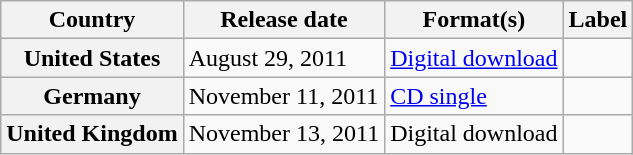<table class="wikitable plainrowheaders">
<tr>
<th scope="col">Country</th>
<th scope="col">Release date</th>
<th scope="col">Format(s)</th>
<th scope="col">Label</th>
</tr>
<tr>
<th scope="row">United States</th>
<td rowspan="2">August 29, 2011</td>
<td rowspan="2"><a href='#'>Digital download</a></td>
<td></td>
</tr>
<tr>
<th scope="row" rowspan="2">Germany</th>
<td rowspan="2"></td>
</tr>
<tr>
<td>November 11, 2011</td>
<td><a href='#'>CD single</a></td>
</tr>
<tr>
<th scope="row">United Kingdom</th>
<td>November 13, 2011</td>
<td>Digital download</td>
<td></td>
</tr>
</table>
